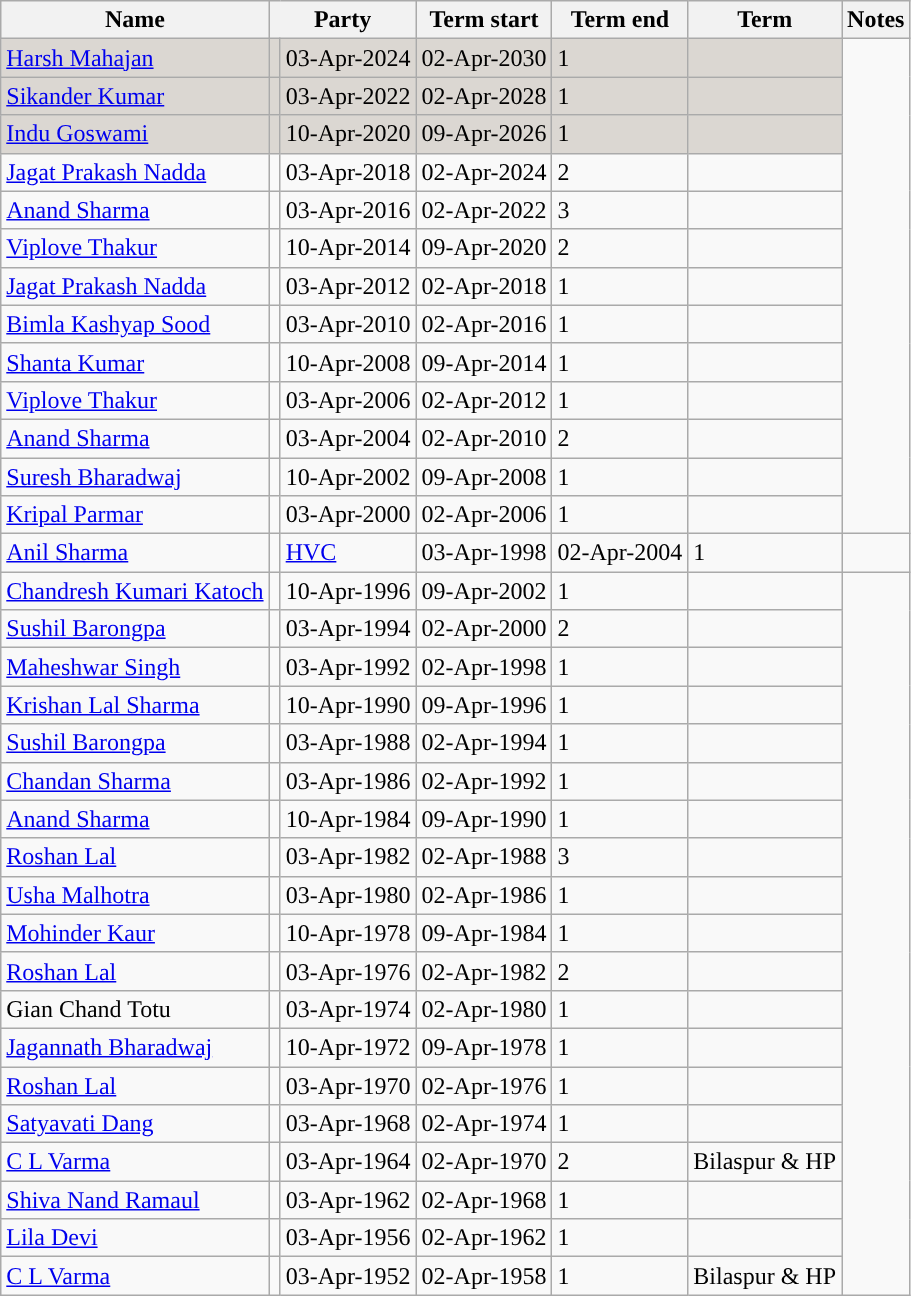<table class="wikitable sortable">
<tr>
<th>Name</th>
<th colspan="2">Party</th>
<th>Term start</th>
<th>Term end</th>
<th>Term</th>
<th>Notes</th>
</tr>
<tr style="background:#DBD7D2;">
<td><a href='#'>Harsh Mahajan</a></td>
<td></td>
<td>03-Apr-2024</td>
<td>02-Apr-2030</td>
<td>1</td>
<td></td>
</tr>
<tr style="background:#DBD7D2;">
<td><a href='#'>Sikander Kumar</a></td>
<td></td>
<td>03-Apr-2022</td>
<td>02-Apr-2028</td>
<td>1</td>
<td></td>
</tr>
<tr style="background:#DBD7D2;">
<td><a href='#'>Indu Goswami</a></td>
<td></td>
<td>10-Apr-2020</td>
<td>09-Apr-2026</td>
<td>1</td>
<td></td>
</tr>
<tr>
<td><a href='#'>Jagat Prakash Nadda</a></td>
<td></td>
<td>03-Apr-2018</td>
<td>02-Apr-2024</td>
<td>2</td>
<td></td>
</tr>
<tr>
<td><a href='#'>Anand Sharma</a></td>
<td></td>
<td>03-Apr-2016</td>
<td>02-Apr-2022</td>
<td>3</td>
<td></td>
</tr>
<tr>
<td><a href='#'>Viplove Thakur</a></td>
<td></td>
<td>10-Apr-2014</td>
<td>09-Apr-2020</td>
<td>2</td>
<td></td>
</tr>
<tr>
<td><a href='#'>Jagat Prakash Nadda</a></td>
<td></td>
<td>03-Apr-2012</td>
<td>02-Apr-2018</td>
<td>1</td>
<td></td>
</tr>
<tr>
<td><a href='#'>Bimla Kashyap Sood</a></td>
<td></td>
<td>03-Apr-2010</td>
<td>02-Apr-2016</td>
<td>1</td>
<td></td>
</tr>
<tr>
<td><a href='#'>Shanta Kumar</a></td>
<td></td>
<td>10-Apr-2008</td>
<td>09-Apr-2014</td>
<td>1</td>
<td></td>
</tr>
<tr>
<td><a href='#'>Viplove Thakur</a></td>
<td></td>
<td>03-Apr-2006</td>
<td>02-Apr-2012</td>
<td>1</td>
<td></td>
</tr>
<tr>
<td><a href='#'>Anand Sharma</a></td>
<td></td>
<td>03-Apr-2004</td>
<td>02-Apr-2010</td>
<td>2</td>
<td></td>
</tr>
<tr>
<td><a href='#'>Suresh Bharadwaj</a></td>
<td></td>
<td>10-Apr-2002</td>
<td>09-Apr-2008</td>
<td>1</td>
<td></td>
</tr>
<tr>
<td><a href='#'>Kripal Parmar</a></td>
<td></td>
<td>03-Apr-2000</td>
<td>02-Apr-2006</td>
<td>1</td>
<td></td>
</tr>
<tr>
<td><a href='#'>Anil Sharma</a></td>
<td style="background-color: "></td>
<td><a href='#'>HVC</a></td>
<td>03-Apr-1998</td>
<td>02-Apr-2004</td>
<td>1</td>
<td></td>
</tr>
<tr>
<td><a href='#'>Chandresh Kumari Katoch</a></td>
<td></td>
<td>10-Apr-1996</td>
<td>09-Apr-2002</td>
<td>1</td>
<td></td>
</tr>
<tr>
<td><a href='#'>Sushil Barongpa</a></td>
<td></td>
<td>03-Apr-1994</td>
<td>02-Apr-2000</td>
<td>2</td>
<td></td>
</tr>
<tr>
<td><a href='#'>Maheshwar Singh</a></td>
<td></td>
<td>03-Apr-1992</td>
<td>02-Apr-1998</td>
<td>1</td>
<td></td>
</tr>
<tr>
<td><a href='#'>Krishan Lal Sharma</a></td>
<td></td>
<td>10-Apr-1990</td>
<td>09-Apr-1996</td>
<td>1</td>
<td></td>
</tr>
<tr>
<td><a href='#'>Sushil Barongpa</a></td>
<td></td>
<td>03-Apr-1988</td>
<td>02-Apr-1994</td>
<td>1</td>
<td></td>
</tr>
<tr>
<td><a href='#'>Chandan Sharma</a></td>
<td></td>
<td>03-Apr-1986</td>
<td>02-Apr-1992</td>
<td>1</td>
<td></td>
</tr>
<tr>
<td><a href='#'>Anand Sharma</a></td>
<td></td>
<td>10-Apr-1984</td>
<td>09-Apr-1990</td>
<td>1</td>
<td></td>
</tr>
<tr>
<td><a href='#'>Roshan Lal</a></td>
<td></td>
<td>03-Apr-1982</td>
<td>02-Apr-1988</td>
<td>3</td>
<td></td>
</tr>
<tr>
<td><a href='#'>Usha Malhotra</a></td>
<td></td>
<td>03-Apr-1980</td>
<td>02-Apr-1986</td>
<td>1</td>
<td></td>
</tr>
<tr>
<td><a href='#'>Mohinder Kaur</a></td>
<td></td>
<td>10-Apr-1978</td>
<td>09-Apr-1984</td>
<td>1</td>
<td></td>
</tr>
<tr>
<td><a href='#'>Roshan Lal</a></td>
<td></td>
<td>03-Apr-1976</td>
<td>02-Apr-1982</td>
<td>2</td>
<td></td>
</tr>
<tr>
<td>Gian Chand Totu</td>
<td></td>
<td>03-Apr-1974</td>
<td>02-Apr-1980</td>
<td>1</td>
<td></td>
</tr>
<tr>
<td><a href='#'>Jagannath Bharadwaj</a></td>
<td></td>
<td>10-Apr-1972</td>
<td>09-Apr-1978</td>
<td>1</td>
<td></td>
</tr>
<tr>
<td><a href='#'>Roshan Lal</a></td>
<td></td>
<td>03-Apr-1970</td>
<td>02-Apr-1976</td>
<td>1</td>
<td></td>
</tr>
<tr>
<td><a href='#'>Satyavati Dang</a></td>
<td></td>
<td>03-Apr-1968</td>
<td>02-Apr-1974</td>
<td>1</td>
<td></td>
</tr>
<tr>
<td><a href='#'>C L Varma</a></td>
<td></td>
<td>03-Apr-1964</td>
<td>02-Apr-1970</td>
<td>2</td>
<td>Bilaspur & HP</td>
</tr>
<tr>
<td><a href='#'>Shiva Nand Ramaul</a></td>
<td></td>
<td>03-Apr-1962</td>
<td>02-Apr-1968</td>
<td>1</td>
<td></td>
</tr>
<tr>
<td><a href='#'>Lila Devi</a></td>
<td></td>
<td>03-Apr-1956</td>
<td>02-Apr-1962</td>
<td>1</td>
<td></td>
</tr>
<tr>
<td><a href='#'>C L Varma</a></td>
<td></td>
<td>03-Apr-1952</td>
<td>02-Apr-1958</td>
<td>1</td>
<td>Bilaspur & HP</td>
</tr>
</table>
